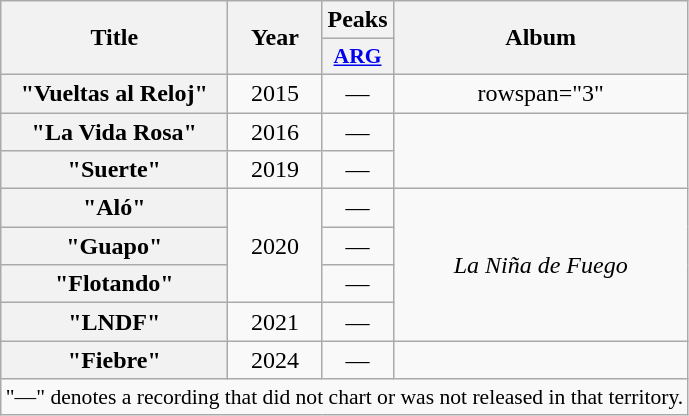<table class="wikitable plainrowheaders" style="text-align:center">
<tr>
<th scope="col" rowspan="2" style="width:9em">Title</th>
<th scope="col" rowspan="2">Year</th>
<th scope="col">Peaks</th>
<th scope="col" rowspan="2">Album</th>
</tr>
<tr>
<th scope="col" style="width:2.5em;font-size:90%"><a href='#'>ARG</a></th>
</tr>
<tr>
<th scope="row">"Vueltas al Reloj"</th>
<td>2015</td>
<td>—</td>
<td>rowspan="3" </td>
</tr>
<tr>
<th scope="row">"La Vida Rosa"</th>
<td>2016</td>
<td>—</td>
</tr>
<tr>
<th scope="row">"Suerte"</th>
<td>2019</td>
<td>—</td>
</tr>
<tr>
<th scope="row">"Aló"</th>
<td rowspan="3">2020</td>
<td>—</td>
<td rowspan="4"><em>La Niña de Fuego</em></td>
</tr>
<tr>
<th scope="row">"Guapo"</th>
<td>—</td>
</tr>
<tr>
<th scope="row">"Flotando"</th>
<td>—</td>
</tr>
<tr>
<th scope="row">"LNDF"</th>
<td>2021</td>
<td>—</td>
</tr>
<tr>
<th scope="row">"Fiebre"</th>
<td>2024</td>
<td>—</td>
<td></td>
</tr>
<tr>
<td colspan="4" style="font-size:90%">"—" denotes a recording that did not chart or was not released in that territory.</td>
</tr>
</table>
